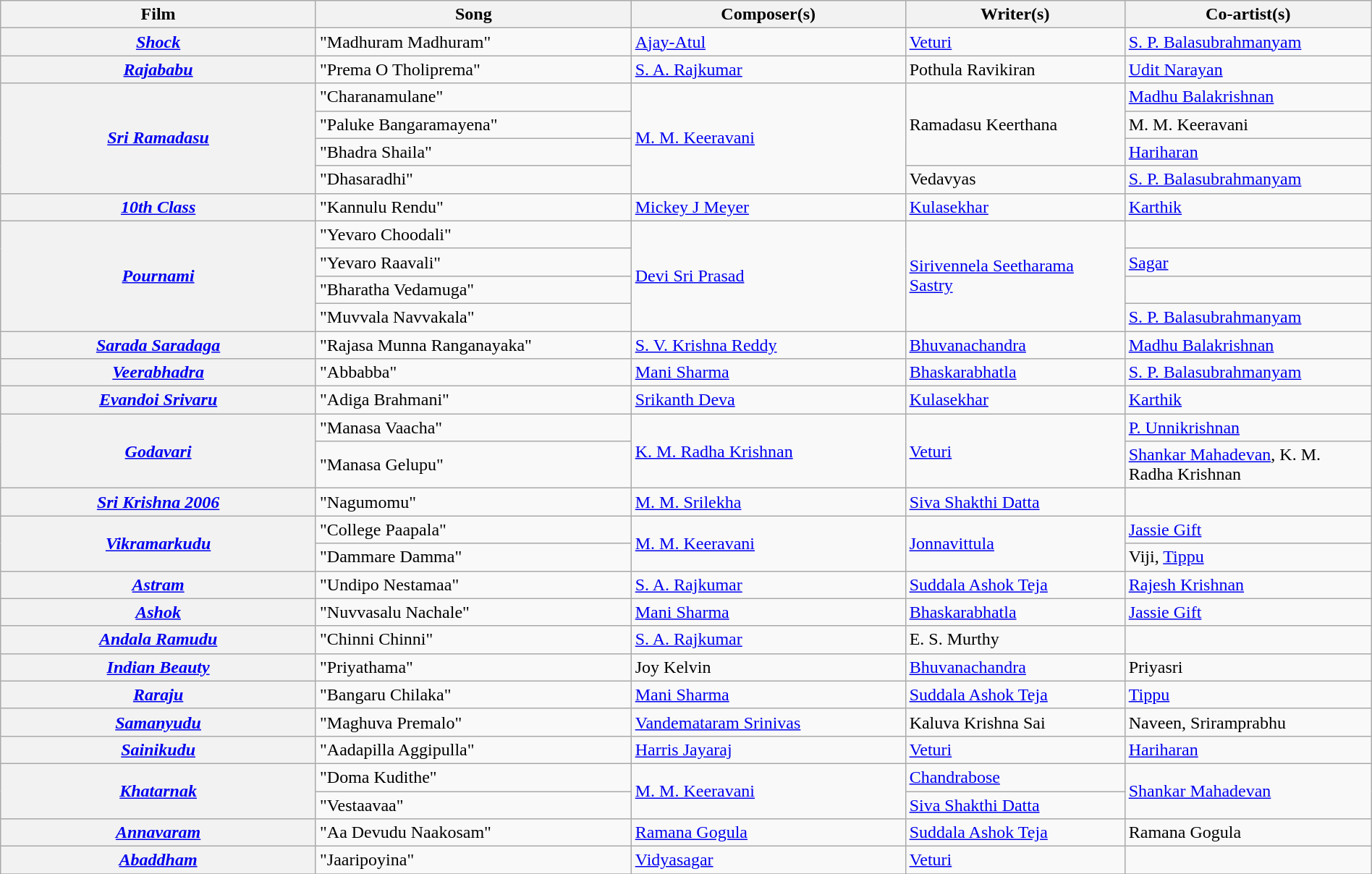<table class="wikitable plainrowheaders" width="100%" textcolor:#000;">
<tr>
<th scope="col" width=23%><strong>Film</strong></th>
<th scope="col" width=23%><strong>Song</strong></th>
<th scope="col" width=20%><strong>Composer(s)</strong></th>
<th scope="col" width=16%><strong>Writer(s)</strong></th>
<th scope="col" width=18%><strong>Co-artist(s)</strong></th>
</tr>
<tr>
<th><em><a href='#'>Shock</a></em></th>
<td>"Madhuram Madhuram"</td>
<td><a href='#'>Ajay-Atul</a></td>
<td><a href='#'>Veturi</a></td>
<td><a href='#'>S. P. Balasubrahmanyam</a></td>
</tr>
<tr>
<th><em><a href='#'>Rajababu</a></em></th>
<td>"Prema O Tholiprema"</td>
<td><a href='#'>S. A. Rajkumar</a></td>
<td>Pothula Ravikiran</td>
<td><a href='#'>Udit Narayan</a></td>
</tr>
<tr>
<th rowspan="4"><em><a href='#'>Sri Ramadasu</a></em></th>
<td>"Charanamulane"</td>
<td rowspan="4"><a href='#'>M. M. Keeravani</a></td>
<td rowspan="3">Ramadasu Keerthana</td>
<td><a href='#'>Madhu Balakrishnan</a></td>
</tr>
<tr>
<td>"Paluke Bangaramayena"</td>
<td>M. M. Keeravani</td>
</tr>
<tr>
<td>"Bhadra Shaila"</td>
<td><a href='#'>Hariharan</a></td>
</tr>
<tr>
<td>"Dhasaradhi"</td>
<td>Vedavyas</td>
<td><a href='#'>S. P. Balasubrahmanyam</a></td>
</tr>
<tr>
<th><em><a href='#'>10th Class</a></em></th>
<td>"Kannulu Rendu"</td>
<td><a href='#'>Mickey J Meyer</a></td>
<td><a href='#'>Kulasekhar</a></td>
<td><a href='#'>Karthik</a></td>
</tr>
<tr>
<th rowspan="4"><em><a href='#'>Pournami</a></em></th>
<td>"Yevaro Choodali"</td>
<td rowspan="4"><a href='#'>Devi Sri Prasad</a></td>
<td rowspan="4"><a href='#'>Sirivennela Seetharama Sastry</a></td>
<td></td>
</tr>
<tr>
<td>"Yevaro Raavali"</td>
<td><a href='#'>Sagar</a></td>
</tr>
<tr>
<td>"Bharatha Vedamuga"</td>
<td></td>
</tr>
<tr>
<td>"Muvvala Navvakala"</td>
<td><a href='#'>S. P. Balasubrahmanyam</a></td>
</tr>
<tr>
<th><em><a href='#'>Sarada Saradaga</a></em></th>
<td>"Rajasa Munna Ranganayaka"</td>
<td><a href='#'>S. V. Krishna Reddy</a></td>
<td><a href='#'>Bhuvanachandra</a></td>
<td><a href='#'>Madhu Balakrishnan</a></td>
</tr>
<tr>
<th><em><a href='#'>Veerabhadra</a></em></th>
<td>"Abbabba"</td>
<td><a href='#'>Mani Sharma</a></td>
<td><a href='#'>Bhaskarabhatla</a></td>
<td><a href='#'>S. P. Balasubrahmanyam</a></td>
</tr>
<tr>
<th><em><a href='#'>Evandoi Srivaru</a></em></th>
<td>"Adiga Brahmani"</td>
<td><a href='#'>Srikanth Deva</a></td>
<td><a href='#'>Kulasekhar</a></td>
<td><a href='#'>Karthik</a></td>
</tr>
<tr>
<th rowspan="2"><em><a href='#'>Godavari</a></em></th>
<td>"Manasa Vaacha"</td>
<td rowspan="2"><a href='#'>K. M. Radha Krishnan</a></td>
<td rowspan="2"><a href='#'>Veturi</a></td>
<td><a href='#'>P. Unnikrishnan</a></td>
</tr>
<tr>
<td>"Manasa Gelupu"</td>
<td><a href='#'>Shankar Mahadevan</a>, K. M. Radha Krishnan</td>
</tr>
<tr>
<th><em><a href='#'>Sri Krishna 2006</a></em></th>
<td>"Nagumomu"</td>
<td><a href='#'>M. M. Srilekha</a></td>
<td><a href='#'>Siva Shakthi Datta</a></td>
<td></td>
</tr>
<tr>
<th rowspan="2"><em><a href='#'>Vikramarkudu</a></em></th>
<td>"College Paapala"</td>
<td rowspan="2"><a href='#'>M. M. Keeravani</a></td>
<td rowspan="2"><a href='#'>Jonnavittula</a></td>
<td><a href='#'>Jassie Gift</a></td>
</tr>
<tr>
<td>"Dammare Damma"</td>
<td>Viji, <a href='#'>Tippu</a></td>
</tr>
<tr>
<th><em><a href='#'>Astram</a></em></th>
<td>"Undipo Nestamaa"</td>
<td><a href='#'>S. A. Rajkumar</a></td>
<td><a href='#'>Suddala Ashok Teja</a></td>
<td><a href='#'>Rajesh Krishnan</a></td>
</tr>
<tr>
<th><em><a href='#'>Ashok</a></em></th>
<td>"Nuvvasalu Nachale"</td>
<td><a href='#'>Mani Sharma</a></td>
<td><a href='#'>Bhaskarabhatla</a></td>
<td><a href='#'>Jassie Gift</a></td>
</tr>
<tr>
<th><em><a href='#'>Andala Ramudu</a></em></th>
<td>"Chinni Chinni"</td>
<td><a href='#'>S. A. Rajkumar</a></td>
<td>E. S. Murthy</td>
<td></td>
</tr>
<tr>
<th><em><a href='#'>Indian Beauty</a></em></th>
<td>"Priyathama"</td>
<td>Joy Kelvin</td>
<td><a href='#'>Bhuvanachandra</a></td>
<td>Priyasri</td>
</tr>
<tr>
<th><em><a href='#'>Raraju</a></em></th>
<td>"Bangaru Chilaka"</td>
<td><a href='#'>Mani Sharma</a></td>
<td><a href='#'>Suddala Ashok Teja</a></td>
<td><a href='#'>Tippu</a></td>
</tr>
<tr>
<th><em><a href='#'>Samanyudu</a></em></th>
<td>"Maghuva Premalo"</td>
<td><a href='#'>Vandemataram Srinivas</a></td>
<td>Kaluva Krishna Sai</td>
<td>Naveen, Sriramprabhu</td>
</tr>
<tr>
<th><em><a href='#'>Sainikudu</a></em></th>
<td>"Aadapilla Aggipulla"</td>
<td><a href='#'>Harris Jayaraj</a></td>
<td><a href='#'>Veturi</a></td>
<td><a href='#'>Hariharan</a></td>
</tr>
<tr>
<th rowspan="2"><em><a href='#'>Khatarnak</a></em></th>
<td>"Doma Kudithe"</td>
<td rowspan="2"><a href='#'>M. M. Keeravani</a></td>
<td><a href='#'>Chandrabose</a></td>
<td rowspan="2"><a href='#'>Shankar Mahadevan</a></td>
</tr>
<tr>
<td>"Vestaavaa"</td>
<td><a href='#'>Siva Shakthi Datta</a></td>
</tr>
<tr>
<th><em><a href='#'>Annavaram</a></em></th>
<td>"Aa Devudu Naakosam"</td>
<td><a href='#'>Ramana Gogula</a></td>
<td><a href='#'>Suddala Ashok Teja</a></td>
<td>Ramana Gogula</td>
</tr>
<tr>
<th><em><a href='#'>Abaddham</a></em></th>
<td>"Jaaripoyina"</td>
<td><a href='#'>Vidyasagar</a></td>
<td><a href='#'>Veturi</a></td>
<td></td>
</tr>
<tr>
</tr>
</table>
